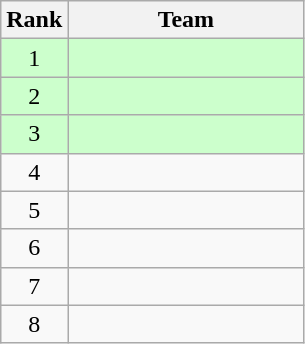<table class="wikitable">
<tr>
<th>Rank</th>
<th width=150>Team</th>
</tr>
<tr bgcolor=ccffcc>
<td align=center>1</td>
<td></td>
</tr>
<tr bgcolor=ccffcc>
<td align=center>2</td>
<td></td>
</tr>
<tr bgcolor=ccffcc>
<td align=center>3</td>
<td></td>
</tr>
<tr>
<td align=center>4</td>
<td></td>
</tr>
<tr>
<td align=center>5</td>
<td></td>
</tr>
<tr>
<td align=center>6</td>
<td></td>
</tr>
<tr>
<td align=center>7</td>
<td></td>
</tr>
<tr>
<td align=center>8</td>
<td></td>
</tr>
</table>
